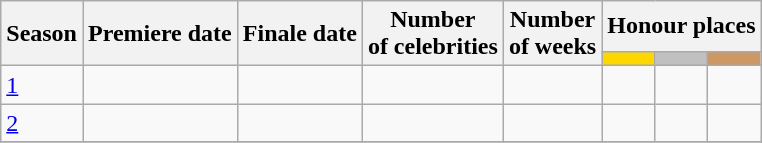<table class="wikitable"  style="white-space:nowrap;">
<tr>
<th rowspan="2">Season</th>
<th rowspan="2">Premiere date</th>
<th rowspan="2">Finale date</th>
<th rowspan="2">Number<br>of celebrities</th>
<th rowspan="2">Number<br>of weeks</th>
<th colspan="3">Honour places</th>
</tr>
<tr>
<td style="background:gold;"></td>
<td style="background:silver;"></td>
<td style="background:#c96;"></td>
</tr>
<tr>
<td><a href='#'>1</a></td>
<td></td>
<td></td>
<td></td>
<td></td>
<td></td>
<td></td>
<td></td>
</tr>
<tr>
<td><a href='#'>2</a></td>
<td></td>
<td></td>
<td></td>
<td></td>
<td></td>
<td></td>
<td></td>
</tr>
<tr>
</tr>
</table>
